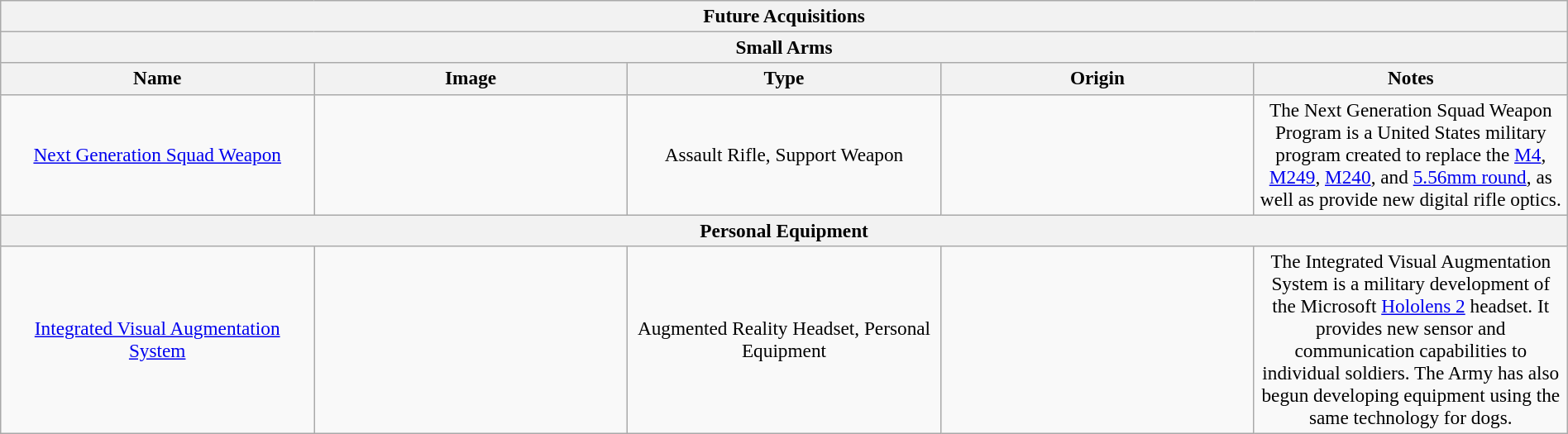<table class="wikitable" style="width:100%; text-align:center; font-size:97%;">
<tr>
<th colspan="5">Future Acquisitions</th>
</tr>
<tr>
<th colspan=5>Small Arms</th>
</tr>
<tr>
<th width=20%>Name</th>
<th width=20%>Image</th>
<th width=20%>Type</th>
<th width=20%>Origin</th>
<th width-20%>Notes</th>
</tr>
<tr>
<td><a href='#'>Next Generation Squad Weapon</a></td>
<td></td>
<td>Assault Rifle, Support Weapon</td>
<td></td>
<td>The Next Generation Squad Weapon Program is a United States military program created to replace the <a href='#'>M4</a>, <a href='#'>M249</a>, <a href='#'>M240</a>, and <a href='#'>5.56mm round</a>, as well as provide new digital rifle optics.</td>
</tr>
<tr>
<th colspan=5>Personal Equipment</th>
</tr>
<tr>
<td><a href='#'>Integrated Visual Augmentation System</a></td>
<td></td>
<td>Augmented Reality Headset, Personal Equipment</td>
<td></td>
<td>The Integrated Visual Augmentation System is a military development of the Microsoft <a href='#'>Hololens 2</a> headset. It provides new sensor and communication capabilities to individual soldiers. The Army has also begun developing equipment using the same technology for dogs.</td>
</tr>
</table>
